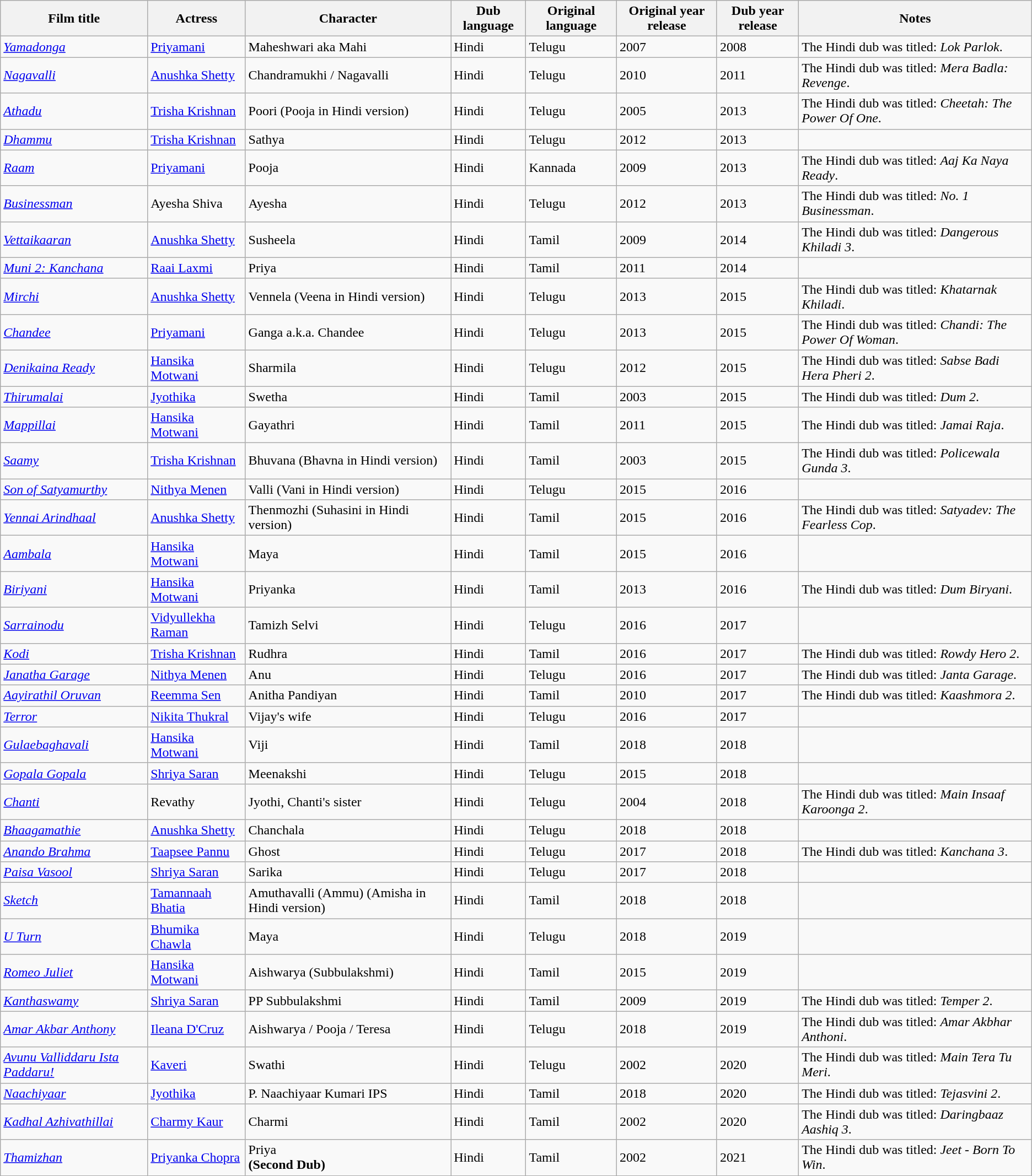<table class="wikitable sortable">
<tr>
<th>Film title</th>
<th>Actress</th>
<th>Character</th>
<th>Dub language</th>
<th>Original language</th>
<th>Original year release</th>
<th>Dub year release</th>
<th>Notes</th>
</tr>
<tr>
<td><em><a href='#'>Yamadonga</a></em></td>
<td><a href='#'>Priyamani</a></td>
<td>Maheshwari aka Mahi</td>
<td>Hindi</td>
<td>Telugu</td>
<td>2007</td>
<td>2008</td>
<td>The Hindi dub was titled: <em>Lok Parlok</em>.</td>
</tr>
<tr>
<td><a href='#'><em>Nagavalli</em></a></td>
<td><a href='#'>Anushka Shetty</a></td>
<td>Chandramukhi / Nagavalli</td>
<td>Hindi</td>
<td>Telugu</td>
<td>2010</td>
<td>2011</td>
<td>The Hindi dub was titled: <em>Mera Badla: Revenge</em>.</td>
</tr>
<tr>
<td><em><a href='#'>Athadu</a></em></td>
<td><a href='#'>Trisha Krishnan</a></td>
<td>Poori (Pooja in Hindi version)</td>
<td>Hindi</td>
<td>Telugu</td>
<td>2005</td>
<td>2013</td>
<td>The Hindi dub was titled: <em>Cheetah: The Power Of One</em>.</td>
</tr>
<tr>
<td><em><a href='#'>Dhammu</a></em></td>
<td><a href='#'>Trisha Krishnan</a></td>
<td>Sathya</td>
<td>Hindi</td>
<td>Telugu</td>
<td>2012</td>
<td>2013</td>
<td></td>
</tr>
<tr>
<td><em><a href='#'>Raam</a></em></td>
<td><a href='#'>Priyamani</a></td>
<td>Pooja</td>
<td>Hindi</td>
<td>Kannada</td>
<td>2009</td>
<td>2013</td>
<td>The Hindi dub was titled: <em>Aaj Ka Naya Ready</em>.</td>
</tr>
<tr>
<td><a href='#'><em>Businessman</em></a></td>
<td>Ayesha Shiva</td>
<td>Ayesha</td>
<td>Hindi</td>
<td>Telugu</td>
<td>2012</td>
<td>2013</td>
<td>The Hindi dub was titled: <em>No. 1 Businessman</em>.</td>
</tr>
<tr>
<td><a href='#'><em>Vettaikaaran</em></a></td>
<td><a href='#'>Anushka Shetty</a></td>
<td>Susheela</td>
<td>Hindi</td>
<td>Tamil</td>
<td>2009</td>
<td>2014</td>
<td>The Hindi dub was titled: <em>Dangerous Khiladi 3</em>.</td>
</tr>
<tr>
<td><em><a href='#'>Muni 2: Kanchana</a></em></td>
<td><a href='#'>Raai Laxmi</a></td>
<td>Priya</td>
<td>Hindi</td>
<td>Tamil</td>
<td>2011</td>
<td>2014</td>
<td></td>
</tr>
<tr>
<td><a href='#'><em>Mirchi</em></a></td>
<td><a href='#'>Anushka Shetty</a></td>
<td>Vennela (Veena in Hindi version)</td>
<td>Hindi</td>
<td>Telugu</td>
<td>2013</td>
<td>2015</td>
<td>The Hindi dub was titled: <em>Khatarnak Khiladi</em>.</td>
</tr>
<tr>
<td><em><a href='#'>Chandee</a></em></td>
<td><a href='#'>Priyamani</a></td>
<td>Ganga a.k.a. Chandee</td>
<td>Hindi</td>
<td>Telugu</td>
<td>2013</td>
<td>2015</td>
<td>The Hindi dub was titled: <em>Chandi: The Power Of Woman</em>.</td>
</tr>
<tr>
<td><em><a href='#'>Denikaina Ready</a></em></td>
<td><a href='#'>Hansika Motwani</a></td>
<td>Sharmila</td>
<td>Hindi</td>
<td>Telugu</td>
<td>2012</td>
<td>2015</td>
<td>The Hindi dub was titled: <em>Sabse Badi Hera Pheri 2</em>.</td>
</tr>
<tr>
<td><em><a href='#'>Thirumalai</a></em></td>
<td><a href='#'>Jyothika</a></td>
<td>Swetha</td>
<td>Hindi</td>
<td>Tamil</td>
<td>2003</td>
<td>2015</td>
<td>The Hindi dub was titled: <em>Dum 2</em>.</td>
</tr>
<tr>
<td><a href='#'><em>Mappillai</em></a></td>
<td><a href='#'>Hansika Motwani</a></td>
<td>Gayathri</td>
<td>Hindi</td>
<td>Tamil</td>
<td>2011</td>
<td>2015</td>
<td>The Hindi dub was titled: <em>Jamai Raja</em>.</td>
</tr>
<tr>
<td><em><a href='#'>Saamy</a></em></td>
<td><a href='#'>Trisha Krishnan</a></td>
<td>Bhuvana (Bhavna in Hindi version)</td>
<td>Hindi</td>
<td>Tamil</td>
<td>2003</td>
<td>2015</td>
<td>The Hindi dub was titled: <em>Policewala Gunda 3</em>.</td>
</tr>
<tr>
<td><em><a href='#'>Son of Satyamurthy</a></em></td>
<td><a href='#'>Nithya Menen</a></td>
<td>Valli (Vani in Hindi version)</td>
<td>Hindi</td>
<td>Telugu</td>
<td>2015</td>
<td>2016</td>
<td></td>
</tr>
<tr>
<td><em><a href='#'>Yennai Arindhaal</a></em></td>
<td><a href='#'>Anushka Shetty</a></td>
<td>Thenmozhi (Suhasini in Hindi version)</td>
<td>Hindi</td>
<td>Tamil</td>
<td>2015</td>
<td>2016</td>
<td>The Hindi dub was titled: <em>Satyadev: The Fearless Cop</em>.</td>
</tr>
<tr>
<td><em><a href='#'>Aambala</a></em></td>
<td><a href='#'>Hansika Motwani</a></td>
<td>Maya</td>
<td>Hindi</td>
<td>Tamil</td>
<td>2015</td>
<td>2016</td>
<td></td>
</tr>
<tr>
<td><a href='#'><em>Biriyani</em></a></td>
<td><a href='#'>Hansika Motwani</a></td>
<td>Priyanka</td>
<td>Hindi</td>
<td>Tamil</td>
<td>2013</td>
<td>2016</td>
<td>The Hindi dub was titled: <em>Dum Biryani</em>.</td>
</tr>
<tr>
<td><em><a href='#'>Sarrainodu</a></em></td>
<td><a href='#'>Vidyullekha Raman</a></td>
<td>Tamizh Selvi</td>
<td>Hindi</td>
<td>Telugu</td>
<td>2016</td>
<td>2017</td>
<td></td>
</tr>
<tr>
<td><a href='#'><em>Kodi</em></a></td>
<td><a href='#'>Trisha Krishnan</a></td>
<td>Rudhra</td>
<td>Hindi</td>
<td>Tamil</td>
<td>2016</td>
<td>2017</td>
<td>The Hindi dub was titled: <em>Rowdy Hero 2</em>.</td>
</tr>
<tr>
<td><em><a href='#'>Janatha Garage</a></em></td>
<td><a href='#'>Nithya Menen</a></td>
<td>Anu</td>
<td>Hindi</td>
<td>Telugu</td>
<td>2016</td>
<td>2017</td>
<td>The Hindi dub was titled: <em>Janta Garage</em>.</td>
</tr>
<tr>
<td><a href='#'><em>Aayirathil Oruvan</em></a></td>
<td><a href='#'>Reemma Sen</a></td>
<td>Anitha Pandiyan</td>
<td>Hindi</td>
<td>Tamil</td>
<td>2010</td>
<td>2017</td>
<td>The Hindi dub was titled: <em>Kaashmora 2</em>.</td>
</tr>
<tr>
<td><em><a href='#'>Terror</a></em></td>
<td><a href='#'>Nikita Thukral</a></td>
<td>Vijay's wife</td>
<td>Hindi</td>
<td>Telugu</td>
<td>2016</td>
<td>2017</td>
<td></td>
</tr>
<tr>
<td><em><a href='#'>Gulaebaghavali</a></em></td>
<td><a href='#'>Hansika Motwani</a></td>
<td>Viji</td>
<td>Hindi</td>
<td>Tamil</td>
<td>2018</td>
<td>2018</td>
<td></td>
</tr>
<tr>
<td><a href='#'><em>Gopala Gopala</em></a></td>
<td><a href='#'>Shriya Saran</a></td>
<td>Meenakshi</td>
<td>Hindi</td>
<td>Telugu</td>
<td>2015</td>
<td>2018</td>
<td></td>
</tr>
<tr>
<td><a href='#'><em>Chanti</em></a></td>
<td>Revathy</td>
<td>Jyothi, Chanti's sister</td>
<td>Hindi</td>
<td>Telugu</td>
<td>2004</td>
<td>2018</td>
<td>The Hindi dub was titled: <em>Main Insaaf Karoonga 2</em>.</td>
</tr>
<tr>
<td><em><a href='#'>Bhaagamathie</a></em></td>
<td><a href='#'>Anushka Shetty</a></td>
<td>Chanchala</td>
<td>Hindi</td>
<td>Telugu</td>
<td>2018</td>
<td>2018</td>
<td></td>
</tr>
<tr>
<td><em><a href='#'>Anando Brahma</a></em></td>
<td><a href='#'>Taapsee Pannu</a></td>
<td>Ghost</td>
<td>Hindi</td>
<td>Telugu</td>
<td>2017</td>
<td>2018</td>
<td>The Hindi dub was titled: <em>Kanchana 3</em>.</td>
</tr>
<tr>
<td><a href='#'><em>Paisa Vasool</em></a></td>
<td><a href='#'>Shriya Saran</a></td>
<td>Sarika</td>
<td>Hindi</td>
<td>Telugu</td>
<td>2017</td>
<td>2018</td>
<td></td>
</tr>
<tr>
<td><a href='#'><em>Sketch</em></a></td>
<td><a href='#'>Tamannaah Bhatia</a></td>
<td>Amuthavalli (Ammu) (Amisha in Hindi version)</td>
<td>Hindi</td>
<td>Tamil</td>
<td>2018</td>
<td>2018</td>
<td></td>
</tr>
<tr>
<td><a href='#'><em>U Turn</em></a></td>
<td><a href='#'>Bhumika Chawla</a></td>
<td>Maya</td>
<td>Hindi</td>
<td>Telugu</td>
<td>2018</td>
<td>2019</td>
<td></td>
</tr>
<tr>
<td><a href='#'><em>Romeo Juliet</em></a></td>
<td><a href='#'>Hansika Motwani</a></td>
<td>Aishwarya (Subbulakshmi)</td>
<td>Hindi</td>
<td>Tamil</td>
<td>2015</td>
<td>2019</td>
<td></td>
</tr>
<tr>
<td><em><a href='#'>Kanthaswamy</a></em></td>
<td><a href='#'>Shriya Saran</a></td>
<td>PP Subbulakshmi</td>
<td>Hindi</td>
<td>Tamil</td>
<td>2009</td>
<td>2019</td>
<td>The Hindi dub was titled: <em>Temper 2</em>.</td>
</tr>
<tr>
<td><a href='#'><em>Amar Akbar Anthony</em></a></td>
<td><a href='#'>Ileana D'Cruz</a></td>
<td>Aishwarya / Pooja / Teresa</td>
<td>Hindi</td>
<td>Telugu</td>
<td>2018</td>
<td>2019</td>
<td>The Hindi dub was titled: <em>Amar Akbhar Anthoni</em>.</td>
</tr>
<tr>
<td><em><a href='#'>Avunu Valliddaru Ista Paddaru!</a></em></td>
<td><a href='#'>Kaveri</a></td>
<td>Swathi</td>
<td>Hindi</td>
<td>Telugu</td>
<td>2002</td>
<td>2020</td>
<td>The Hindi dub was titled: <em>Main Tera Tu Meri</em>.</td>
</tr>
<tr>
<td><em><a href='#'>Naachiyaar</a></em></td>
<td><a href='#'>Jyothika</a></td>
<td>P. Naachiyaar Kumari IPS</td>
<td>Hindi</td>
<td>Tamil</td>
<td>2018</td>
<td>2020</td>
<td>The Hindi dub was titled: <em>Tejasvini 2</em>.</td>
</tr>
<tr>
<td><em><a href='#'>Kadhal Azhivathillai</a></em></td>
<td><a href='#'>Charmy Kaur</a></td>
<td>Charmi</td>
<td>Hindi</td>
<td>Tamil</td>
<td>2002</td>
<td>2020</td>
<td>The Hindi dub was titled: <em>Daringbaaz Aashiq 3</em>.</td>
</tr>
<tr>
<td><em><a href='#'>Thamizhan</a></em></td>
<td><a href='#'>Priyanka Chopra</a></td>
<td>Priya<br><strong>(Second Dub)</strong></td>
<td>Hindi</td>
<td>Tamil</td>
<td>2002</td>
<td>2021</td>
<td>The Hindi dub was titled: <em>Jeet - Born To Win</em>.</td>
</tr>
</table>
